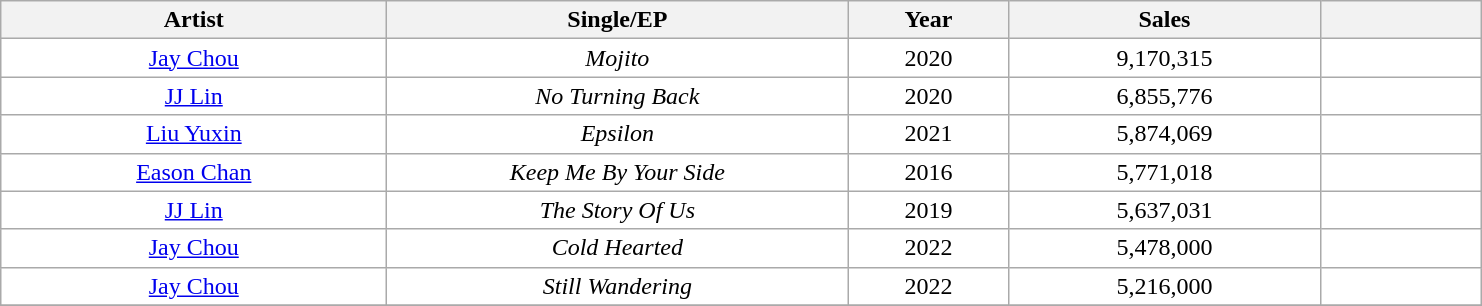<table class="wikitable sortable" style="text-align:center; background:#FFFFFF;">
<tr>
<th width="250">Artist</th>
<th width="300">Single/EP</th>
<th width="100">Year</th>
<th width="200">Sales</th>
<th class="unsortable" width="100"></th>
</tr>
<tr>
<td><a href='#'>Jay Chou</a></td>
<td align="center"><em>Mojito</em></td>
<td align="center">2020</td>
<td align="center">9,170,315</td>
<td align="center"></td>
</tr>
<tr>
<td><a href='#'>JJ Lin</a></td>
<td align="center"><em>No Turning Back</em></td>
<td align="center">2020</td>
<td align="center">6,855,776</td>
<td align="center"></td>
</tr>
<tr>
<td><a href='#'>Liu Yuxin</a></td>
<td align="center"><em>Epsilon</em></td>
<td align="center">2021</td>
<td align="center">5,874,069</td>
<td align="center"></td>
</tr>
<tr>
<td><a href='#'>Eason Chan</a></td>
<td align="center"><em>Keep Me By Your Side</em></td>
<td align="center">2016</td>
<td align="center">5,771,018</td>
<td align="center"></td>
</tr>
<tr>
<td><a href='#'>JJ Lin</a></td>
<td align="center"><em>The Story Of Us</em></td>
<td align="center">2019</td>
<td align="center">5,637,031</td>
<td align="center"></td>
</tr>
<tr>
<td><a href='#'>Jay Chou</a></td>
<td align="center"><em>Cold Hearted</em></td>
<td align="center">2022</td>
<td align="center">5,478,000</td>
<td align="center"></td>
</tr>
<tr>
<td><a href='#'>Jay Chou</a></td>
<td align="center"><em>Still Wandering</em></td>
<td align="center">2022</td>
<td align="center">5,216,000</td>
<td align="center"></td>
</tr>
<tr>
</tr>
</table>
